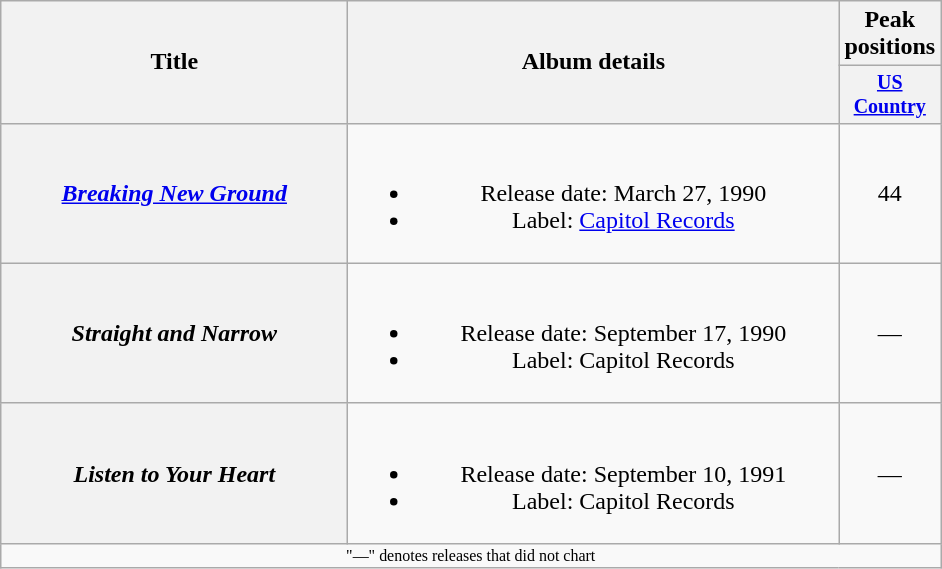<table class="wikitable plainrowheaders" style="text-align:center;">
<tr>
<th rowspan="2" style="width:14em;">Title</th>
<th rowspan="2" style="width:20em;">Album details</th>
<th>Peak positions</th>
</tr>
<tr style="font-size:smaller;">
<th style="width:60px;"><a href='#'>US Country</a></th>
</tr>
<tr>
<th scope="row"><em><a href='#'>Breaking New Ground</a></em></th>
<td><br><ul><li>Release date: March 27, 1990</li><li>Label: <a href='#'>Capitol Records</a></li></ul></td>
<td>44</td>
</tr>
<tr>
<th scope="row"><em>Straight and Narrow</em></th>
<td><br><ul><li>Release date: September 17, 1990</li><li>Label: Capitol Records</li></ul></td>
<td>—</td>
</tr>
<tr>
<th scope="row"><em>Listen to Your Heart</em></th>
<td><br><ul><li>Release date: September 10, 1991</li><li>Label: Capitol Records</li></ul></td>
<td>—</td>
</tr>
<tr>
<td colspan="3" style="font-size:8pt">"—" denotes releases that did not chart</td>
</tr>
</table>
